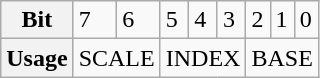<table class="wikitable"|>
<tr>
<th>Bit</th>
<td>7</td>
<td>6</td>
<td>5</td>
<td>4</td>
<td>3</td>
<td>2</td>
<td>1</td>
<td>0</td>
</tr>
<tr>
<th>Usage</th>
<td colspan=2>SCALE</td>
<td colspan=3 style="text-align:center;">INDEX</td>
<td colspan=3 style="text-align:center;">BASE</td>
</tr>
</table>
